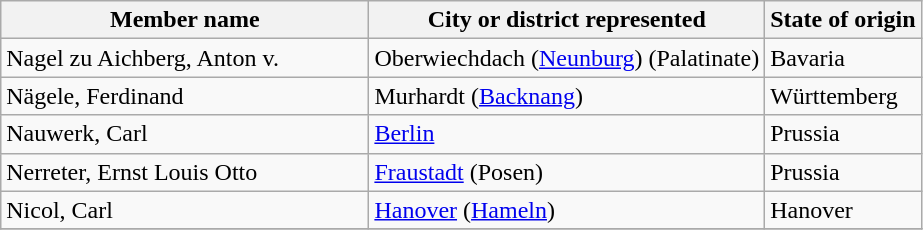<table class="wikitable">
<tr>
<th width="40%">Member name</th>
<th>City or district represented</th>
<th>State of origin</th>
</tr>
<tr>
<td>Nagel zu Aichberg, Anton v.</td>
<td>Oberwiechdach (<a href='#'>Neunburg</a>) (Palatinate)</td>
<td>Bavaria</td>
</tr>
<tr>
<td>Nägele, Ferdinand</td>
<td>Murhardt (<a href='#'>Backnang</a>)</td>
<td>Württemberg</td>
</tr>
<tr>
<td>Nauwerk, Carl</td>
<td><a href='#'>Berlin</a></td>
<td>Prussia</td>
</tr>
<tr>
<td>Nerreter, Ernst Louis Otto</td>
<td><a href='#'>Fraustadt</a> (Posen)</td>
<td>Prussia</td>
</tr>
<tr>
<td>Nicol, Carl</td>
<td><a href='#'>Hanover</a> (<a href='#'>Hameln</a>)</td>
<td>Hanover</td>
</tr>
<tr>
</tr>
</table>
